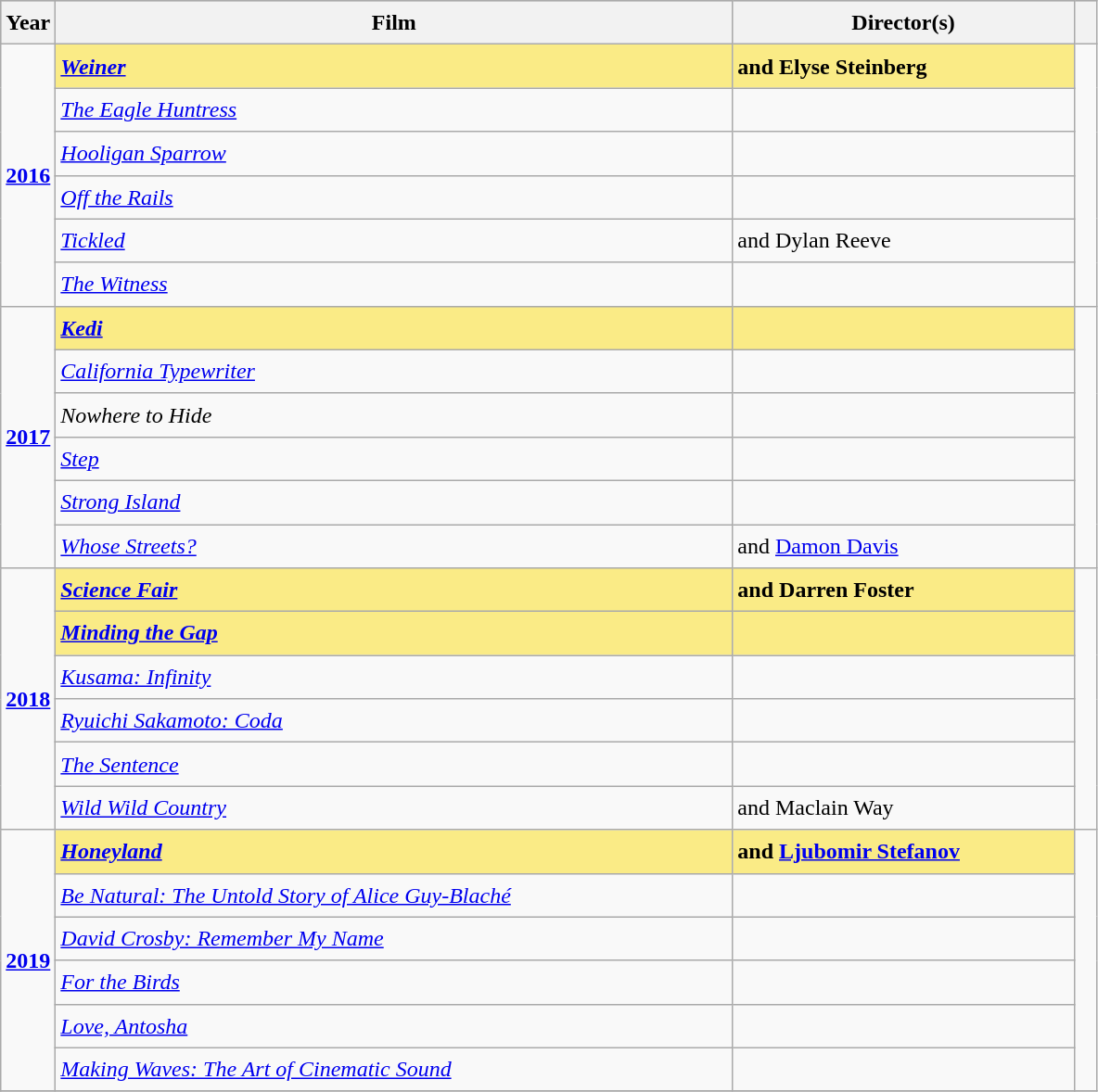<table class="wikitable sortable" style="font-size:1.00em; line-height:1.5em;">
<tr bgcolor="#bebebe">
<th width="5%">Year</th>
<th>Film</th>
<th>Director(s)</th>
<th width="2%"></th>
</tr>
<tr>
<td rowspan="6" style="text-align:center"><strong><a href='#'>2016</a></strong><br></td>
<td bgcolor="#FAEB86"><strong><em><a href='#'>Weiner</a></em></strong></td>
<td bgcolor="#FAEB86"><strong> and Elyse Steinberg</strong></td>
<td rowspan="6"style="text-align:center"></td>
</tr>
<tr>
<td><em><a href='#'>The Eagle Huntress</a></em></td>
<td></td>
</tr>
<tr>
<td><em><a href='#'>Hooligan Sparrow</a></em></td>
<td></td>
</tr>
<tr>
<td><em><a href='#'>Off the Rails</a></em></td>
<td></td>
</tr>
<tr>
<td><em><a href='#'>Tickled</a></em></td>
<td> and Dylan Reeve</td>
</tr>
<tr>
<td><em><a href='#'>The Witness</a></em></td>
<td></td>
</tr>
<tr>
<td rowspan="6" style="text-align:center"><strong><a href='#'>2017</a></strong><br></td>
<td bgcolor="#FAEB86"><strong><em><a href='#'>Kedi</a></em></strong></td>
<td bgcolor="#FAEB86"><strong></strong></td>
<td rowspan="6" style="text-align:center"></td>
</tr>
<tr>
<td><em><a href='#'>California Typewriter</a></em></td>
<td></td>
</tr>
<tr>
<td><em>Nowhere to Hide</em></td>
<td></td>
</tr>
<tr>
<td><em><a href='#'>Step</a></em></td>
<td></td>
</tr>
<tr>
<td><em><a href='#'>Strong Island</a></em></td>
<td></td>
</tr>
<tr>
<td><em><a href='#'>Whose Streets?</a></em></td>
<td> and <a href='#'>Damon Davis</a></td>
</tr>
<tr>
<td rowspan="6" style="text-align:center"><strong><a href='#'>2018</a></strong><br></td>
<td bgcolor="#FAEB86"><strong><em><a href='#'>Science Fair</a></em></strong></td>
<td bgcolor="#FAEB86"><strong> and Darren Foster</strong></td>
<td rowspan="6" style="text-align:center"></td>
</tr>
<tr>
<td bgcolor="#FAEB86"><strong><em><a href='#'>Minding the Gap</a></em></strong></td>
<td bgcolor="#FAEB86"><strong></strong></td>
</tr>
<tr>
<td><em><a href='#'>Kusama: Infinity</a></em></td>
<td></td>
</tr>
<tr>
<td><em><a href='#'>Ryuichi Sakamoto: Coda</a></em></td>
<td></td>
</tr>
<tr>
<td><em><a href='#'>The Sentence</a></em></td>
<td></td>
</tr>
<tr>
<td><em><a href='#'>Wild Wild Country</a></em></td>
<td> and Maclain Way</td>
</tr>
<tr>
<td rowspan="6" style="text-align:center"><strong><a href='#'>2019</a></strong><br></td>
<td bgcolor="#FAEB86"><strong><em><a href='#'>Honeyland</a></em></strong></td>
<td bgcolor="#FAEB86"><strong> and <a href='#'>Ljubomir Stefanov</a> </strong></td>
<td rowspan="6" style="text-align:center"></td>
</tr>
<tr>
<td><em><a href='#'>Be Natural: The Untold Story of Alice Guy-Blaché</a></em></td>
<td></td>
</tr>
<tr>
<td><em><a href='#'>David Crosby: Remember My Name</a></em></td>
<td></td>
</tr>
<tr>
<td><em><a href='#'>For the Birds</a></em></td>
<td></td>
</tr>
<tr>
<td><em><a href='#'>Love, Antosha</a></em></td>
<td></td>
</tr>
<tr>
<td><em><a href='#'>Making Waves: The Art of Cinematic Sound</a></em></td>
<td></td>
</tr>
<tr>
</tr>
</table>
